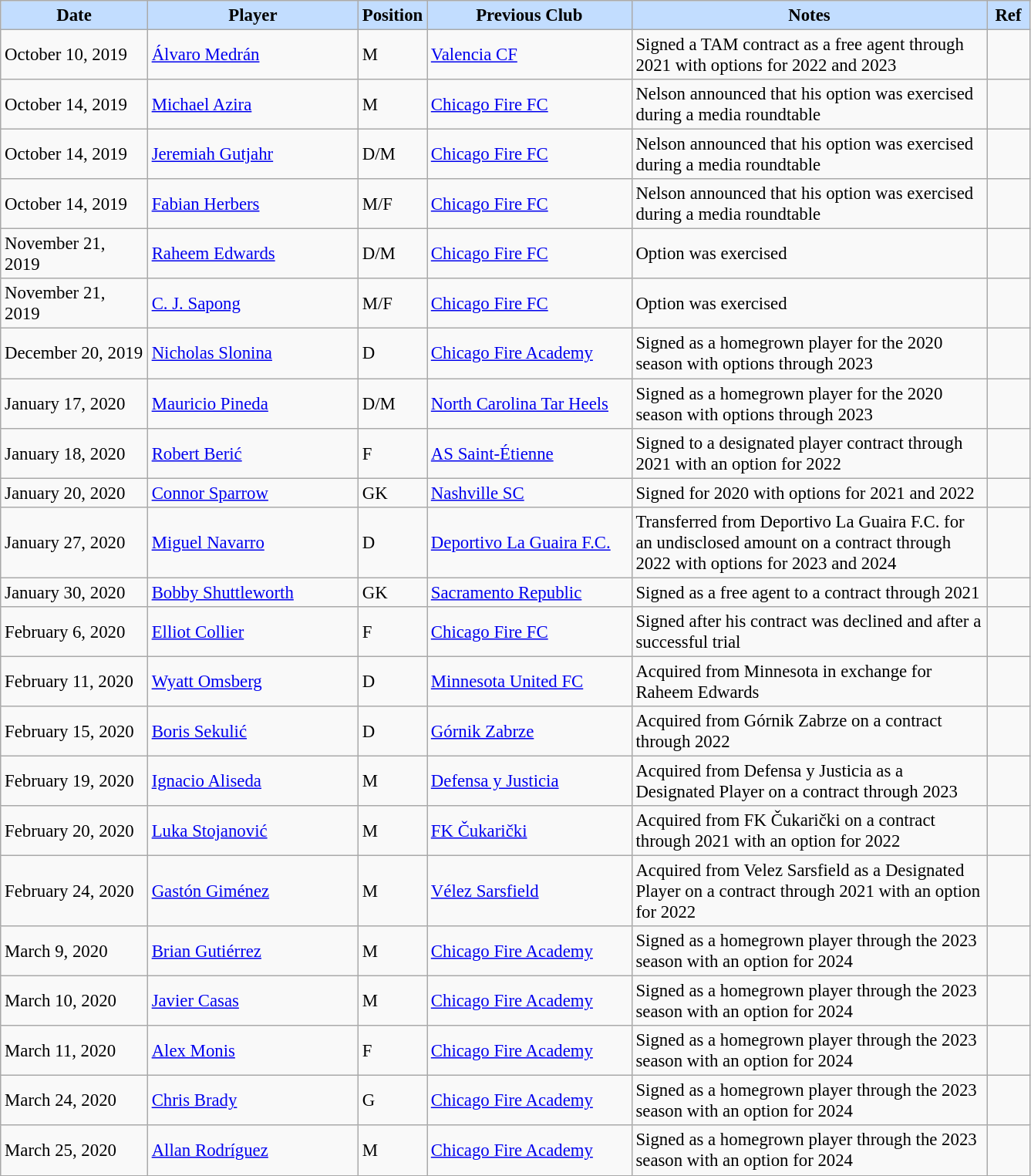<table class="wikitable" style="text-align:left; font-size:95%;">
<tr>
<th style="background:#c2ddff; width:120px;">Date</th>
<th style="background:#c2ddff; width:175px;">Player</th>
<th style="background:#c2ddff; width:50px;">Position</th>
<th style="background:#c2ddff; width:170px;">Previous Club</th>
<th style="background:#c2ddff; width:300px;">Notes</th>
<th style="background:#c2ddff; width:30px;">Ref</th>
</tr>
<tr>
<td>October 10, 2019</td>
<td> <a href='#'>Álvaro Medrán</a></td>
<td>M</td>
<td> <a href='#'>Valencia CF</a></td>
<td>Signed a TAM contract as a free agent through 2021 with options for 2022 and 2023</td>
<td></td>
</tr>
<tr>
<td>October 14, 2019</td>
<td> <a href='#'>Michael Azira</a></td>
<td>M</td>
<td> <a href='#'>Chicago Fire FC</a></td>
<td>Nelson announced that his option was exercised during a media roundtable</td>
<td></td>
</tr>
<tr>
<td>October 14, 2019</td>
<td> <a href='#'>Jeremiah Gutjahr</a></td>
<td>D/M</td>
<td> <a href='#'>Chicago Fire FC</a></td>
<td>Nelson announced that his option was exercised during a media roundtable</td>
<td></td>
</tr>
<tr>
<td>October 14, 2019</td>
<td> <a href='#'>Fabian Herbers</a></td>
<td>M/F</td>
<td> <a href='#'>Chicago Fire FC</a></td>
<td>Nelson announced that his option was exercised during a media roundtable</td>
<td></td>
</tr>
<tr>
<td>November 21, 2019</td>
<td> <a href='#'>Raheem Edwards</a></td>
<td>D/M</td>
<td> <a href='#'>Chicago Fire FC</a></td>
<td>Option was exercised</td>
<td></td>
</tr>
<tr>
<td>November 21, 2019</td>
<td> <a href='#'>C. J. Sapong</a></td>
<td>M/F</td>
<td> <a href='#'>Chicago Fire FC</a></td>
<td>Option was exercised</td>
<td></td>
</tr>
<tr>
<td>December 20, 2019</td>
<td> <a href='#'>Nicholas Slonina</a></td>
<td>D</td>
<td> <a href='#'>Chicago Fire Academy</a></td>
<td>Signed as a homegrown player for the 2020 season with options through 2023</td>
<td></td>
</tr>
<tr>
<td>January 17, 2020</td>
<td> <a href='#'>Mauricio Pineda</a></td>
<td>D/M</td>
<td> <a href='#'>North Carolina Tar Heels</a></td>
<td>Signed as a homegrown player for the 2020 season with options through 2023</td>
<td></td>
</tr>
<tr>
<td>January 18, 2020</td>
<td> <a href='#'>Robert Berić</a></td>
<td>F</td>
<td> <a href='#'>AS Saint-Étienne</a></td>
<td>Signed to a designated player contract through 2021 with an option for 2022</td>
<td></td>
</tr>
<tr>
<td>January 20, 2020</td>
<td> <a href='#'>Connor Sparrow</a></td>
<td>GK</td>
<td> <a href='#'>Nashville SC</a></td>
<td>Signed for 2020 with options for 2021 and 2022</td>
<td></td>
</tr>
<tr>
<td>January 27, 2020</td>
<td> <a href='#'>Miguel Navarro</a></td>
<td>D</td>
<td> <a href='#'>Deportivo La Guaira F.C.</a></td>
<td>Transferred from Deportivo La Guaira F.C. for an undisclosed amount on a contract through 2022 with options for 2023 and 2024</td>
<td></td>
</tr>
<tr>
<td>January 30, 2020</td>
<td> <a href='#'>Bobby Shuttleworth</a></td>
<td>GK</td>
<td> <a href='#'>Sacramento Republic</a></td>
<td>Signed as a free agent to a contract through 2021</td>
<td></td>
</tr>
<tr>
<td>February 6, 2020</td>
<td> <a href='#'>Elliot Collier</a></td>
<td>F</td>
<td> <a href='#'>Chicago Fire FC</a></td>
<td>Signed after his contract was declined and after a successful trial</td>
<td></td>
</tr>
<tr>
<td>February 11, 2020</td>
<td> <a href='#'>Wyatt Omsberg</a></td>
<td>D</td>
<td> <a href='#'>Minnesota United FC</a></td>
<td>Acquired from Minnesota in exchange for Raheem Edwards</td>
<td></td>
</tr>
<tr>
<td>February 15, 2020</td>
<td> <a href='#'>Boris Sekulić</a></td>
<td>D</td>
<td> <a href='#'>Górnik Zabrze</a></td>
<td>Acquired from Górnik Zabrze on a contract through 2022</td>
<td></td>
</tr>
<tr>
<td>February 19, 2020</td>
<td> <a href='#'>Ignacio Aliseda</a></td>
<td>M</td>
<td> <a href='#'>Defensa y Justicia</a></td>
<td>Acquired from Defensa y Justicia as a Designated Player on a contract through 2023</td>
<td></td>
</tr>
<tr>
<td>February 20, 2020</td>
<td> <a href='#'>Luka Stojanović</a></td>
<td>M</td>
<td> <a href='#'>FK Čukarički</a></td>
<td>Acquired from FK Čukarički on a contract through 2021 with an option for 2022</td>
<td></td>
</tr>
<tr>
<td>February 24, 2020</td>
<td> <a href='#'>Gastón Giménez</a></td>
<td>M</td>
<td> <a href='#'>Vélez Sarsfield</a></td>
<td>Acquired from Velez Sarsfield as a Designated Player on a contract through 2021 with an option for 2022</td>
<td></td>
</tr>
<tr>
<td>March 9, 2020</td>
<td> <a href='#'>Brian Gutiérrez</a></td>
<td>M</td>
<td> <a href='#'>Chicago Fire Academy</a></td>
<td>Signed as a homegrown player through the 2023 season with an option for 2024</td>
<td></td>
</tr>
<tr>
<td>March 10, 2020</td>
<td> <a href='#'>Javier Casas</a></td>
<td>M</td>
<td> <a href='#'>Chicago Fire Academy</a></td>
<td>Signed as a homegrown player through the 2023 season with an option for 2024</td>
<td></td>
</tr>
<tr>
<td>March 11, 2020</td>
<td> <a href='#'>Alex Monis</a></td>
<td>F</td>
<td> <a href='#'>Chicago Fire Academy</a></td>
<td>Signed as a homegrown player through the 2023 season with an option for 2024</td>
<td></td>
</tr>
<tr>
<td>March 24, 2020</td>
<td> <a href='#'>Chris Brady</a></td>
<td>G</td>
<td> <a href='#'>Chicago Fire Academy</a></td>
<td>Signed as a homegrown player through the 2023 season with an option for 2024</td>
<td></td>
</tr>
<tr>
<td>March 25, 2020</td>
<td> <a href='#'>Allan Rodríguez</a></td>
<td>M</td>
<td> <a href='#'>Chicago Fire Academy</a></td>
<td>Signed as a homegrown player through the 2023 season with an option for 2024</td>
<td></td>
</tr>
</table>
